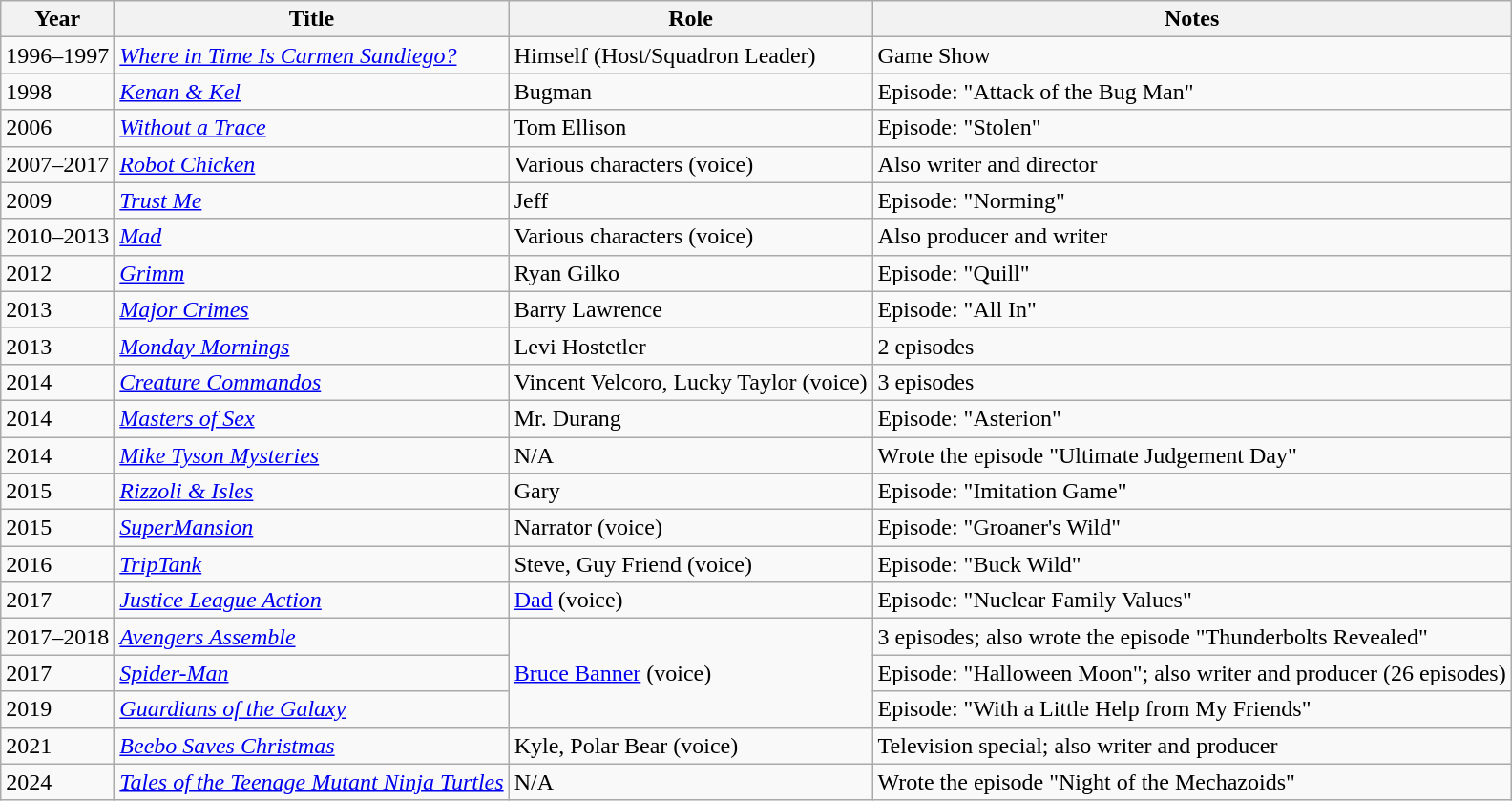<table class="wikitable">
<tr>
<th>Year</th>
<th>Title</th>
<th>Role</th>
<th>Notes</th>
</tr>
<tr>
<td>1996–1997</td>
<td><em><a href='#'>Where in Time Is Carmen Sandiego?</a></em></td>
<td>Himself (Host/Squadron Leader)</td>
<td>Game Show</td>
</tr>
<tr>
<td>1998</td>
<td><em><a href='#'>Kenan & Kel</a></em></td>
<td>Bugman</td>
<td>Episode: "Attack of the Bug Man"</td>
</tr>
<tr>
<td>2006</td>
<td><em><a href='#'>Without a Trace</a></em></td>
<td>Tom Ellison</td>
<td>Episode: "Stolen"</td>
</tr>
<tr>
<td>2007–2017</td>
<td><em><a href='#'>Robot Chicken</a></em></td>
<td>Various characters (voice)</td>
<td>Also writer and director</td>
</tr>
<tr>
<td>2009</td>
<td><em><a href='#'>Trust Me</a></em></td>
<td>Jeff</td>
<td>Episode: "Norming"</td>
</tr>
<tr>
<td>2010–2013</td>
<td><em><a href='#'>Mad</a></em></td>
<td>Various characters (voice)</td>
<td>Also producer and writer</td>
</tr>
<tr>
<td>2012</td>
<td><em><a href='#'>Grimm</a></em></td>
<td>Ryan Gilko</td>
<td>Episode: "Quill"</td>
</tr>
<tr>
<td>2013</td>
<td><em><a href='#'>Major Crimes</a></em></td>
<td>Barry Lawrence</td>
<td>Episode: "All In"</td>
</tr>
<tr>
<td>2013</td>
<td><em><a href='#'>Monday Mornings</a></em></td>
<td>Levi Hostetler</td>
<td>2 episodes</td>
</tr>
<tr>
<td>2014</td>
<td><em><a href='#'>Creature Commandos</a></em></td>
<td>Vincent Velcoro, Lucky Taylor (voice)</td>
<td>3 episodes</td>
</tr>
<tr>
<td>2014</td>
<td><em><a href='#'>Masters of Sex</a></em></td>
<td>Mr. Durang</td>
<td>Episode: "Asterion"</td>
</tr>
<tr>
<td>2014</td>
<td><em><a href='#'>Mike Tyson Mysteries</a></em></td>
<td>N/A</td>
<td>Wrote the episode "Ultimate Judgement Day"</td>
</tr>
<tr>
<td>2015</td>
<td><em><a href='#'>Rizzoli & Isles</a></em></td>
<td>Gary</td>
<td>Episode: "Imitation Game"</td>
</tr>
<tr>
<td>2015</td>
<td><em><a href='#'>SuperMansion</a></em></td>
<td>Narrator (voice)</td>
<td>Episode: "Groaner's Wild"</td>
</tr>
<tr>
<td>2016</td>
<td><em><a href='#'>TripTank</a></em></td>
<td>Steve, Guy Friend (voice)</td>
<td>Episode: "Buck Wild"</td>
</tr>
<tr>
<td>2017</td>
<td><em><a href='#'>Justice League Action</a></em></td>
<td><a href='#'>Dad</a> (voice)</td>
<td>Episode: "Nuclear Family Values"</td>
</tr>
<tr>
<td>2017–2018</td>
<td><em><a href='#'>Avengers Assemble</a></em></td>
<td rowspan="3"><a href='#'>Bruce Banner</a> (voice)</td>
<td>3 episodes; also wrote the episode "Thunderbolts Revealed"</td>
</tr>
<tr>
<td>2017</td>
<td><em><a href='#'>Spider-Man</a></em></td>
<td>Episode: "Halloween Moon"; also writer and producer (26 episodes)</td>
</tr>
<tr>
<td>2019</td>
<td><em><a href='#'>Guardians of the Galaxy</a></em></td>
<td>Episode: "With a Little Help from My Friends"</td>
</tr>
<tr>
<td>2021</td>
<td><em><a href='#'>Beebo Saves Christmas</a></em></td>
<td>Kyle, Polar Bear (voice)</td>
<td>Television special; also writer and producer</td>
</tr>
<tr>
<td>2024</td>
<td><em><a href='#'>Tales of the Teenage Mutant Ninja Turtles</a></em></td>
<td>N/A</td>
<td>Wrote the episode "Night of the Mechazoids"</td>
</tr>
</table>
